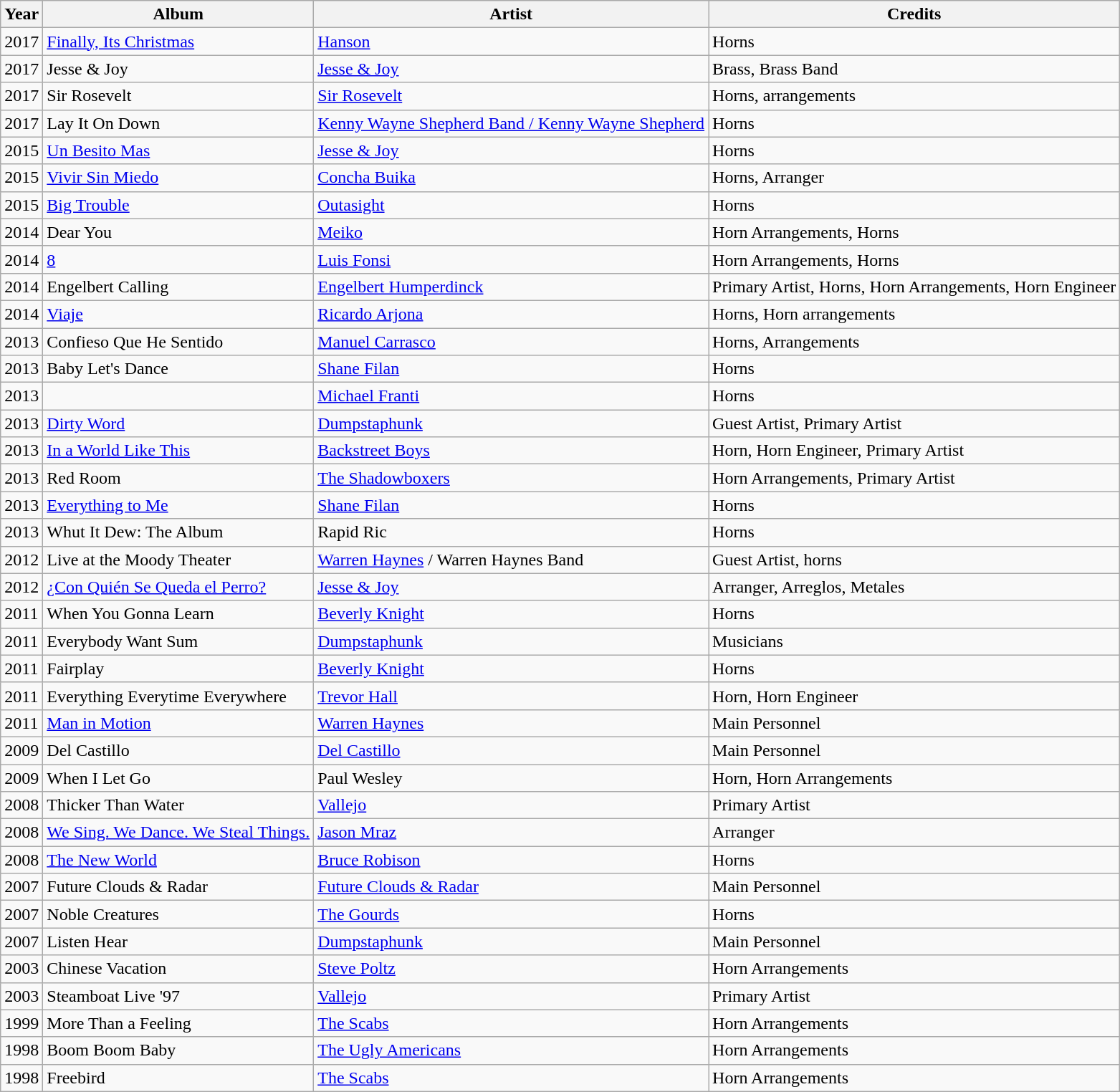<table class="wikitable sortable">
<tr>
<th>Year</th>
<th>Album</th>
<th>Artist</th>
<th class="unsortable">Credits</th>
</tr>
<tr>
<td>2017</td>
<td><a href='#'>Finally, Its Christmas</a></td>
<td><a href='#'>Hanson</a></td>
<td>Horns</td>
</tr>
<tr>
<td>2017</td>
<td>Jesse & Joy</td>
<td><a href='#'>Jesse & Joy</a></td>
<td>Brass, Brass Band</td>
</tr>
<tr>
<td>2017</td>
<td>Sir Rosevelt</td>
<td><a href='#'>Sir Rosevelt</a></td>
<td>Horns, arrangements</td>
</tr>
<tr>
<td>2017</td>
<td>Lay It On Down</td>
<td><a href='#'>Kenny Wayne Shepherd Band / Kenny Wayne Shepherd</a></td>
<td>Horns</td>
</tr>
<tr>
<td>2015</td>
<td><a href='#'>Un Besito Mas</a></td>
<td><a href='#'>Jesse & Joy</a></td>
<td>Horns</td>
</tr>
<tr>
<td>2015</td>
<td><a href='#'>Vivir Sin Miedo</a></td>
<td><a href='#'>Concha Buika</a></td>
<td>Horns, Arranger</td>
</tr>
<tr>
<td>2015</td>
<td><a href='#'>Big Trouble</a></td>
<td><a href='#'>Outasight</a></td>
<td>Horns</td>
</tr>
<tr>
<td>2014</td>
<td>Dear You</td>
<td><a href='#'>Meiko</a></td>
<td>Horn Arrangements, Horns</td>
</tr>
<tr>
<td>2014</td>
<td><a href='#'>8</a></td>
<td><a href='#'>Luis Fonsi</a></td>
<td>Horn Arrangements, Horns</td>
</tr>
<tr>
<td>2014</td>
<td>Engelbert Calling</td>
<td><a href='#'>Engelbert Humperdinck</a></td>
<td>Primary Artist, Horns, Horn Arrangements, Horn Engineer</td>
</tr>
<tr>
<td>2014</td>
<td><a href='#'>Viaje</a></td>
<td><a href='#'>Ricardo Arjona</a></td>
<td>Horns, Horn arrangements</td>
</tr>
<tr>
<td>2013</td>
<td>Confieso Que He Sentido</td>
<td><a href='#'>Manuel Carrasco</a></td>
<td>Horns, Arrangements</td>
</tr>
<tr>
<td>2013</td>
<td>Baby Let's Dance</td>
<td><a href='#'>Shane Filan</a></td>
<td>Horns</td>
</tr>
<tr>
<td>2013</td>
<td></td>
<td><a href='#'>Michael Franti</a></td>
<td>Horns</td>
</tr>
<tr>
<td>2013</td>
<td><a href='#'>Dirty Word</a></td>
<td><a href='#'>Dumpstaphunk</a></td>
<td>Guest Artist, Primary Artist</td>
</tr>
<tr>
<td>2013</td>
<td><a href='#'>In a World Like This</a></td>
<td><a href='#'>Backstreet Boys</a></td>
<td>Horn, Horn Engineer, Primary Artist</td>
</tr>
<tr>
<td>2013</td>
<td>Red Room</td>
<td><a href='#'>The Shadowboxers</a></td>
<td>Horn Arrangements, Primary Artist</td>
</tr>
<tr>
<td>2013</td>
<td><a href='#'>Everything to Me</a></td>
<td><a href='#'>Shane Filan</a></td>
<td>Horns</td>
</tr>
<tr>
<td>2013</td>
<td>Whut It Dew: The Album</td>
<td>Rapid Ric</td>
<td>Horns</td>
</tr>
<tr>
<td>2012</td>
<td>Live at the Moody Theater</td>
<td><a href='#'>Warren Haynes</a> / Warren Haynes Band</td>
<td>Guest Artist, horns</td>
</tr>
<tr>
<td>2012</td>
<td><a href='#'>¿Con Quién Se Queda el Perro?</a></td>
<td><a href='#'>Jesse & Joy</a></td>
<td>Arranger, Arreglos, Metales</td>
</tr>
<tr>
<td>2011</td>
<td>When You Gonna Learn</td>
<td><a href='#'>Beverly Knight</a></td>
<td>Horns</td>
</tr>
<tr>
<td>2011</td>
<td>Everybody Want Sum</td>
<td><a href='#'>Dumpstaphunk</a></td>
<td>Musicians</td>
</tr>
<tr>
<td>2011</td>
<td>Fairplay</td>
<td><a href='#'>Beverly Knight</a></td>
<td>Horns</td>
</tr>
<tr>
<td>2011</td>
<td>Everything Everytime Everywhere</td>
<td><a href='#'>Trevor Hall</a></td>
<td>Horn, Horn Engineer</td>
</tr>
<tr>
<td>2011</td>
<td><a href='#'>Man in Motion</a></td>
<td><a href='#'>Warren Haynes</a></td>
<td>Main Personnel</td>
</tr>
<tr>
<td>2009</td>
<td>Del Castillo</td>
<td><a href='#'>Del Castillo</a></td>
<td>Main Personnel</td>
</tr>
<tr>
<td>2009</td>
<td>When I Let Go</td>
<td>Paul Wesley</td>
<td>Horn, Horn Arrangements</td>
</tr>
<tr>
<td>2008</td>
<td>Thicker Than Water</td>
<td><a href='#'>Vallejo</a></td>
<td>Primary Artist</td>
</tr>
<tr>
<td>2008</td>
<td><a href='#'>We Sing. We Dance. We Steal Things.</a></td>
<td><a href='#'>Jason Mraz</a></td>
<td>Arranger</td>
</tr>
<tr>
<td>2008</td>
<td><a href='#'>The New World</a></td>
<td><a href='#'>Bruce Robison</a></td>
<td>Horns</td>
</tr>
<tr>
<td>2007</td>
<td>Future Clouds & Radar</td>
<td><a href='#'>Future Clouds & Radar</a></td>
<td>Main Personnel</td>
</tr>
<tr>
<td>2007</td>
<td>Noble Creatures</td>
<td><a href='#'>The Gourds</a></td>
<td>Horns</td>
</tr>
<tr>
<td>2007</td>
<td>Listen Hear</td>
<td><a href='#'>Dumpstaphunk</a></td>
<td>Main Personnel</td>
</tr>
<tr>
<td>2003</td>
<td>Chinese Vacation</td>
<td><a href='#'>Steve Poltz</a></td>
<td>Horn Arrangements</td>
</tr>
<tr>
<td>2003</td>
<td>Steamboat Live '97</td>
<td><a href='#'>Vallejo</a></td>
<td>Primary Artist</td>
</tr>
<tr>
<td>1999</td>
<td>More Than a Feeling</td>
<td><a href='#'>The Scabs</a></td>
<td>Horn Arrangements</td>
</tr>
<tr>
<td>1998</td>
<td>Boom Boom Baby</td>
<td><a href='#'>The Ugly Americans</a></td>
<td>Horn Arrangements</td>
</tr>
<tr>
<td>1998</td>
<td>Freebird</td>
<td><a href='#'>The Scabs</a></td>
<td>Horn Arrangements</td>
</tr>
</table>
